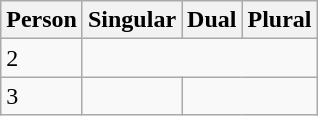<table class="wikitable">
<tr>
<th>Person</th>
<th>Singular</th>
<th>Dual</th>
<th>Plural</th>
</tr>
<tr>
<td>2</td>
<td colspan="3"></td>
</tr>
<tr>
<td>3</td>
<td></td>
<td colspan="2"></td>
</tr>
</table>
